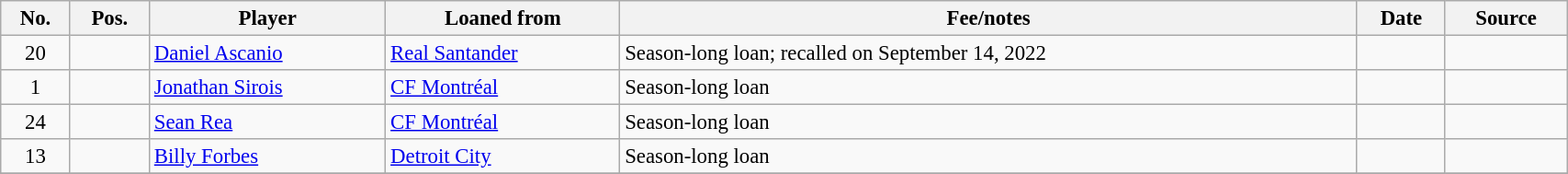<table class="wikitable sortable" style="width:90%; text-align:center; font-size:95%; text-align:left;">
<tr>
<th>No.</th>
<th>Pos.</th>
<th>Player</th>
<th>Loaned from</th>
<th>Fee/notes</th>
<th>Date</th>
<th>Source</th>
</tr>
<tr>
<td align=center>20</td>
<td align=center></td>
<td align=Ascanio, Daniel> <a href='#'>Daniel Ascanio</a></td>
<td> <a href='#'>Real Santander</a></td>
<td>Season-long loan; recalled on September 14, 2022</td>
<td></td>
<td></td>
</tr>
<tr>
<td align=center>1</td>
<td align=center></td>
<td align=Sirois, Jonathan> <a href='#'>Jonathan Sirois</a></td>
<td> <a href='#'>CF Montréal</a></td>
<td>Season-long loan</td>
<td></td>
<td></td>
</tr>
<tr>
<td align=center>24</td>
<td align=center></td>
<td align=Rea, Sean> <a href='#'>Sean Rea</a></td>
<td> <a href='#'>CF Montréal</a></td>
<td>Season-long loan</td>
<td></td>
<td></td>
</tr>
<tr>
<td align=center>13</td>
<td align=center></td>
<td align=Forbes, Billy> <a href='#'>Billy Forbes</a></td>
<td> <a href='#'>Detroit City</a></td>
<td>Season-long loan</td>
<td></td>
<td></td>
</tr>
<tr>
</tr>
</table>
